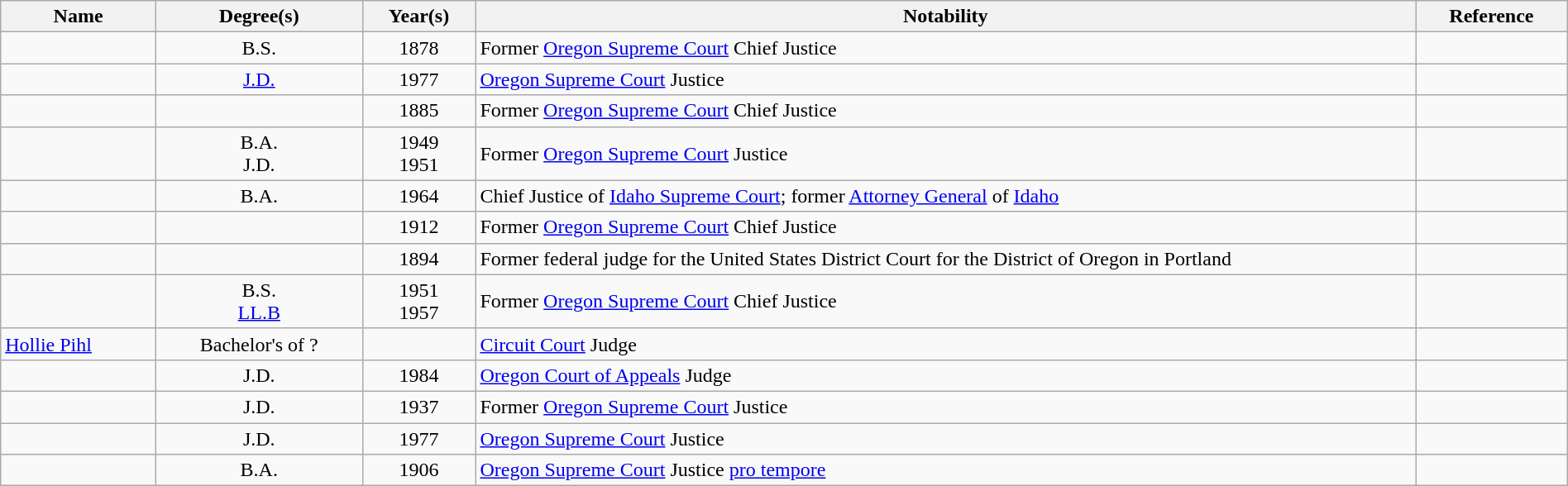<table class="wikitable sortable" style="width:100%">
<tr>
<th width="* ">Name</th>
<th>Degree(s)</th>
<th>Year(s)</th>
<th width="60%" class="unsortable">Notability</th>
<th width="* " class="unsortable">Reference</th>
</tr>
<tr>
<td></td>
<td align="center">B.S.</td>
<td align="center">1878</td>
<td>Former <a href='#'>Oregon Supreme Court</a> Chief Justice</td>
<td align="center"></td>
</tr>
<tr>
<td></td>
<td align="center"><a href='#'>J.D.</a></td>
<td align="center">1977</td>
<td><a href='#'>Oregon Supreme Court</a> Justice</td>
<td align="center"></td>
</tr>
<tr>
<td></td>
<td align="center"></td>
<td align="center">1885</td>
<td>Former <a href='#'>Oregon Supreme Court</a> Chief Justice</td>
<td align="center"></td>
</tr>
<tr>
<td></td>
<td align="center">B.A.<br>J.D.</td>
<td align="center">1949<br>1951</td>
<td>Former <a href='#'>Oregon Supreme Court</a> Justice</td>
<td align="center"></td>
</tr>
<tr>
<td></td>
<td align="center">B.A.</td>
<td align="center">1964</td>
<td>Chief Justice of <a href='#'>Idaho Supreme Court</a>; former <a href='#'>Attorney General</a> of <a href='#'>Idaho</a></td>
<td align="center"></td>
</tr>
<tr>
<td></td>
<td align="center"></td>
<td align="center">1912</td>
<td>Former <a href='#'>Oregon Supreme Court</a> Chief Justice</td>
<td align="center"></td>
</tr>
<tr>
<td></td>
<td align="center"></td>
<td align="center">1894</td>
<td>Former federal judge for the United States District Court for the District of Oregon in Portland</td>
<td align="center"></td>
</tr>
<tr>
<td></td>
<td align="center">B.S.<br><a href='#'>LL.B</a></td>
<td align="center">1951<br>1957</td>
<td>Former <a href='#'>Oregon Supreme Court</a> Chief Justice</td>
<td align="center"></td>
</tr>
<tr>
<td><a href='#'>Hollie Pihl</a></td>
<td align="center">Bachelor's of ?</td>
<td align="center"></td>
<td><a href='#'>Circuit Court</a> Judge</td>
<td align="center"></td>
</tr>
<tr>
<td></td>
<td align="center">J.D.</td>
<td align="center">1984</td>
<td><a href='#'>Oregon Court of Appeals</a> Judge</td>
<td align="center"></td>
</tr>
<tr>
<td></td>
<td align="center">J.D.</td>
<td align="center">1937</td>
<td>Former <a href='#'>Oregon Supreme Court</a> Justice</td>
<td align="center"></td>
</tr>
<tr>
<td></td>
<td align="center">J.D.</td>
<td align="center">1977</td>
<td><a href='#'>Oregon Supreme Court</a> Justice</td>
<td align="center"></td>
</tr>
<tr>
<td></td>
<td align="center">B.A.</td>
<td align="center">1906</td>
<td><a href='#'>Oregon Supreme Court</a> Justice <a href='#'>pro tempore</a></td>
<td align="center"></td>
</tr>
</table>
